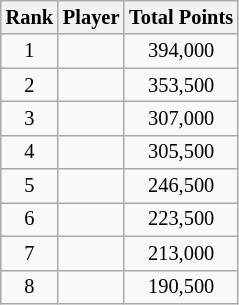<table class="wikitable" style="font-size: 85%">
<tr>
<th>Rank</th>
<th>Player</th>
<th>Total Points</th>
</tr>
<tr>
<td align="center">1</td>
<td></td>
<td align="center">394,000</td>
</tr>
<tr>
<td align="center">2</td>
<td></td>
<td align="center">353,500</td>
</tr>
<tr>
<td align="center">3</td>
<td></td>
<td align="center">307,000</td>
</tr>
<tr>
<td align="center">4</td>
<td></td>
<td align="center">305,500</td>
</tr>
<tr>
<td align="center">5</td>
<td></td>
<td align="center">246,500</td>
</tr>
<tr>
<td align="center">6</td>
<td></td>
<td align="center">223,500</td>
</tr>
<tr>
<td align="center">7</td>
<td></td>
<td align="center">213,000</td>
</tr>
<tr>
<td align="center">8</td>
<td></td>
<td align="center">190,500</td>
</tr>
</table>
